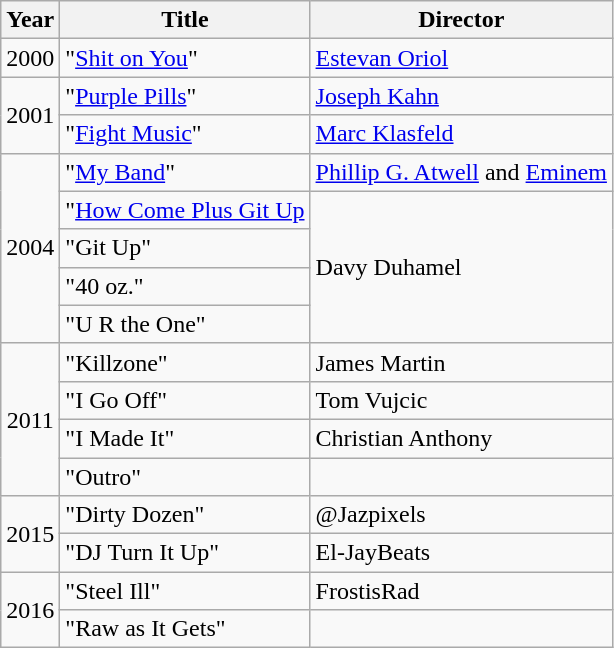<table class="wikitable">
<tr>
<th scope="col">Year</th>
<th scope="col">Title</th>
<th scope="col">Director</th>
</tr>
<tr>
<td style="text-align:center;">2000</td>
<td>"<a href='#'>Shit on You</a>"</td>
<td><a href='#'>Estevan Oriol</a></td>
</tr>
<tr>
<td rowspan="2" style="text-align:center;">2001</td>
<td>"<a href='#'>Purple Pills</a>"</td>
<td><a href='#'>Joseph Kahn</a></td>
</tr>
<tr>
<td>"<a href='#'>Fight Music</a>"</td>
<td><a href='#'>Marc Klasfeld</a></td>
</tr>
<tr>
<td rowspan="5" style="text-align:center;">2004</td>
<td>"<a href='#'>My Band</a>"</td>
<td><a href='#'>Phillip G. Atwell</a> and <a href='#'>Eminem</a></td>
</tr>
<tr>
<td>"<a href='#'>How Come Plus Git Up</a></td>
<td rowspan="4">Davy Duhamel</td>
</tr>
<tr>
<td>"Git Up"</td>
</tr>
<tr>
<td>"40 oz."</td>
</tr>
<tr>
<td>"U R the One"</td>
</tr>
<tr>
<td rowspan="4" style="text-align:center;">2011</td>
<td>"Killzone"</td>
<td>James Martin</td>
</tr>
<tr>
<td>"I Go Off"</td>
<td>Tom Vujcic</td>
</tr>
<tr>
<td>"I Made It"</td>
<td>Christian Anthony</td>
</tr>
<tr>
<td>"Outro"</td>
<td></td>
</tr>
<tr>
<td rowspan="2" style="text-align:center;">2015</td>
<td>"Dirty Dozen"</td>
<td>@Jazpixels</td>
</tr>
<tr>
<td>"DJ Turn It Up"</td>
<td>El-JayBeats</td>
</tr>
<tr>
<td rowspan="2" style="text-align:center;">2016</td>
<td>"Steel Ill"</td>
<td>FrostisRad</td>
</tr>
<tr>
<td>"Raw as It Gets"</td>
<td></td>
</tr>
</table>
